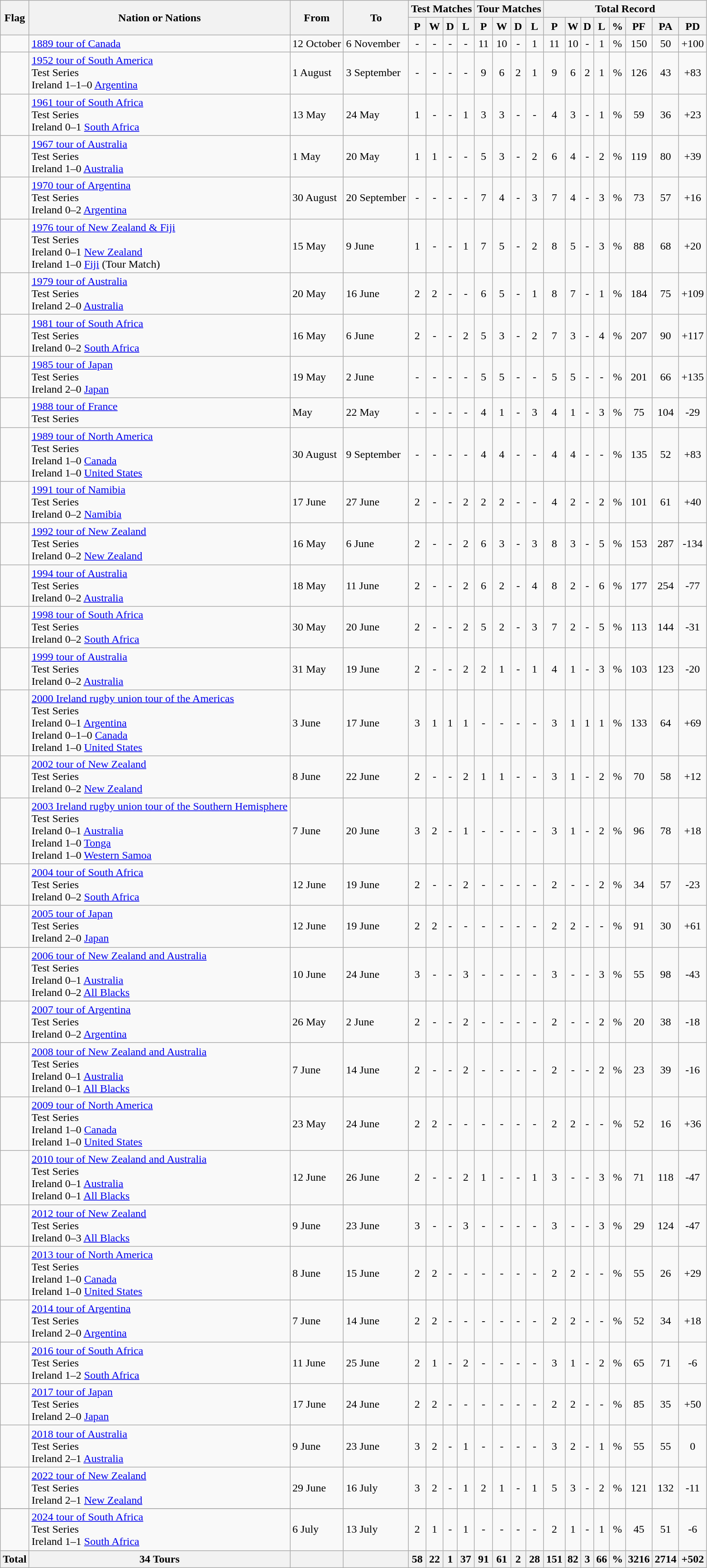<table class="wikitable" style="text-align: center">
<tr>
<th rowspan="2">Flag</th>
<th rowspan="2">Nation or Nations</th>
<th rowspan="2">From</th>
<th rowspan="2">To</th>
<th colspan="4">Test Matches</th>
<th colspan="4">Tour Matches</th>
<th colspan="8">Total Record</th>
</tr>
<tr>
<th>P</th>
<th>W</th>
<th>D</th>
<th>L</th>
<th>P</th>
<th>W</th>
<th>D</th>
<th>L</th>
<th>P</th>
<th>W</th>
<th>D</th>
<th>L</th>
<th>%</th>
<th>PF</th>
<th>PA</th>
<th>PD</th>
</tr>
<tr>
<td></td>
<td align=left><a href='#'>1889 tour of Canada</a></td>
<td align=left>12 October</td>
<td align=left>6 November</td>
<td>-</td>
<td>-</td>
<td>-</td>
<td>-</td>
<td>11</td>
<td>10</td>
<td>-</td>
<td>1</td>
<td>11</td>
<td>10</td>
<td>-</td>
<td>1</td>
<td>%</td>
<td>150</td>
<td>50</td>
<td>+100</td>
</tr>
<tr>
<td><br></td>
<td align=left><a href='#'>1952 tour of South America</a> <br>Test Series <br>Ireland 1–1–0 <a href='#'>Argentina</a></td>
<td align=left>1 August</td>
<td align=left>3 September</td>
<td>-</td>
<td>-</td>
<td>-</td>
<td>-</td>
<td>9</td>
<td>6</td>
<td>2</td>
<td>1</td>
<td>9</td>
<td>6</td>
<td>2</td>
<td>1</td>
<td>%</td>
<td>126</td>
<td>43</td>
<td>+83</td>
</tr>
<tr>
<td></td>
<td align=left><a href='#'>1961 tour of South Africa</a> <br>Test Series<br>Ireland 0–1 <a href='#'>South Africa</a></td>
<td align=left>13 May</td>
<td align=left>24 May</td>
<td>1</td>
<td>-</td>
<td>-</td>
<td>1</td>
<td>3</td>
<td>3</td>
<td>-</td>
<td>-</td>
<td>4</td>
<td>3</td>
<td>-</td>
<td>1</td>
<td>%</td>
<td>59</td>
<td>36</td>
<td>+23</td>
</tr>
<tr>
<td></td>
<td align=left><a href='#'>1967 tour of Australia</a> <br>Test Series<br>Ireland 1–0 <a href='#'>Australia</a></td>
<td align=left>1 May</td>
<td align=left>20 May</td>
<td>1</td>
<td>1</td>
<td>-</td>
<td>-</td>
<td>5</td>
<td>3</td>
<td>-</td>
<td>2</td>
<td>6</td>
<td>4</td>
<td>-</td>
<td>2</td>
<td>%</td>
<td>119</td>
<td>80</td>
<td>+39</td>
</tr>
<tr>
<td></td>
<td align=left><a href='#'>1970 tour of Argentina</a> <br>Test Series <br>Ireland 0–2 <a href='#'>Argentina</a></td>
<td align=left>30 August</td>
<td align=left>20 September</td>
<td>-</td>
<td>-</td>
<td>-</td>
<td>-</td>
<td>7</td>
<td>4</td>
<td>-</td>
<td>3</td>
<td>7</td>
<td>4</td>
<td>-</td>
<td>3</td>
<td>%</td>
<td>73</td>
<td>57</td>
<td>+16</td>
</tr>
<tr>
<td><br></td>
<td align=left><a href='#'>1976 tour of New Zealand & Fiji</a> <br>Test Series<br>Ireland 0–1 <a href='#'>New Zealand</a><br>Ireland 1–0 <a href='#'>Fiji</a> (Tour Match)</td>
<td align=left>15 May</td>
<td align=left>9 June</td>
<td>1</td>
<td>-</td>
<td>-</td>
<td>1</td>
<td>7</td>
<td>5</td>
<td>-</td>
<td>2</td>
<td>8</td>
<td>5</td>
<td>-</td>
<td>3</td>
<td>%</td>
<td>88</td>
<td>68</td>
<td>+20</td>
</tr>
<tr>
<td></td>
<td align=left><a href='#'>1979 tour of Australia</a> <br>Test Series<br>Ireland 2–0 <a href='#'>Australia</a></td>
<td align=left>20 May</td>
<td align=left>16 June</td>
<td>2</td>
<td>2</td>
<td>-</td>
<td>-</td>
<td>6</td>
<td>5</td>
<td>-</td>
<td>1</td>
<td>8</td>
<td>7</td>
<td>-</td>
<td>1</td>
<td>%</td>
<td>184</td>
<td>75</td>
<td>+109</td>
</tr>
<tr>
<td></td>
<td align=left><a href='#'>1981 tour of South Africa</a> <br>Test Series<br>Ireland 0–2 <a href='#'>South Africa</a></td>
<td align=left>16 May</td>
<td align=left>6 June</td>
<td>2</td>
<td>-</td>
<td>-</td>
<td>2</td>
<td>5</td>
<td>3</td>
<td>-</td>
<td>2</td>
<td>7</td>
<td>3</td>
<td>-</td>
<td>4</td>
<td>%</td>
<td>207</td>
<td>90</td>
<td>+117</td>
</tr>
<tr>
<td></td>
<td align=left><a href='#'>1985 tour of Japan</a> <br>Test Series <br>Ireland 2–0 <a href='#'>Japan</a></td>
<td align=left>19 May</td>
<td align=left>2 June</td>
<td>-</td>
<td>-</td>
<td>-</td>
<td>-</td>
<td>5</td>
<td>5</td>
<td>-</td>
<td>-</td>
<td>5</td>
<td>5</td>
<td>-</td>
<td>-</td>
<td>%</td>
<td>201</td>
<td>66</td>
<td>+135</td>
</tr>
<tr>
<td></td>
<td align=left><a href='#'>1988 tour of France</a> <br>Test Series <br></td>
<td align=left>May</td>
<td align=left>22 May</td>
<td>-</td>
<td>-</td>
<td>-</td>
<td>-</td>
<td>4</td>
<td>1</td>
<td>-</td>
<td>3</td>
<td>4</td>
<td>1</td>
<td>-</td>
<td>3</td>
<td>%</td>
<td>75</td>
<td>104</td>
<td>-29</td>
</tr>
<tr>
<td><br></td>
<td align=left><a href='#'>1989 tour of North America</a> <br>Test Series <br>Ireland 1–0 <a href='#'>Canada</a> <br>Ireland 1–0 <a href='#'>United States</a></td>
<td align=left>30 August</td>
<td align=left>9 September</td>
<td>-</td>
<td>-</td>
<td>-</td>
<td>-</td>
<td>4</td>
<td>4</td>
<td>-</td>
<td>-</td>
<td>4</td>
<td>4</td>
<td>-</td>
<td>-</td>
<td>%</td>
<td>135</td>
<td>52</td>
<td>+83</td>
</tr>
<tr>
<td></td>
<td align=left><a href='#'>1991 tour of Namibia</a> <br>Test Series <br>Ireland 0–2 <a href='#'>Namibia</a></td>
<td align=left>17 June</td>
<td align=left>27 June</td>
<td>2</td>
<td>-</td>
<td>-</td>
<td>2</td>
<td>2</td>
<td>2</td>
<td>-</td>
<td>-</td>
<td>4</td>
<td>2</td>
<td>-</td>
<td>2</td>
<td>%</td>
<td>101</td>
<td>61</td>
<td>+40</td>
</tr>
<tr>
<td></td>
<td align=left><a href='#'>1992 tour of New Zealand</a> <br>Test Series<br>Ireland 0–2 <a href='#'>New Zealand</a></td>
<td align=left>16 May</td>
<td align=left>6 June</td>
<td>2</td>
<td>-</td>
<td>-</td>
<td>2</td>
<td>6</td>
<td>3</td>
<td>-</td>
<td>3</td>
<td>8</td>
<td>3</td>
<td>-</td>
<td>5</td>
<td>%</td>
<td>153</td>
<td>287</td>
<td>-134</td>
</tr>
<tr>
<td></td>
<td align=left><a href='#'>1994 tour of Australia</a> <br>Test Series<br>Ireland 0–2 <a href='#'>Australia</a></td>
<td align=left>18 May</td>
<td align=left>11 June</td>
<td>2</td>
<td>-</td>
<td>-</td>
<td>2</td>
<td>6</td>
<td>2</td>
<td>-</td>
<td>4</td>
<td>8</td>
<td>2</td>
<td>-</td>
<td>6</td>
<td>%</td>
<td>177</td>
<td>254</td>
<td>-77</td>
</tr>
<tr>
<td></td>
<td align=left><a href='#'>1998 tour of South Africa</a> <br>Test Series<br>Ireland 0–2 <a href='#'>South Africa</a></td>
<td align=left>30 May</td>
<td align=left>20 June</td>
<td>2</td>
<td>-</td>
<td>-</td>
<td>2</td>
<td>5</td>
<td>2</td>
<td>-</td>
<td>3</td>
<td>7</td>
<td>2</td>
<td>-</td>
<td>5</td>
<td>%</td>
<td>113</td>
<td>144</td>
<td>-31</td>
</tr>
<tr>
<td></td>
<td align=left><a href='#'>1999 tour of Australia</a> <br>Test Series<br>Ireland 0–2 <a href='#'>Australia</a></td>
<td align=left>31 May</td>
<td align=left>19 June</td>
<td>2</td>
<td>-</td>
<td>-</td>
<td>2</td>
<td>2</td>
<td>1</td>
<td>-</td>
<td>1</td>
<td>4</td>
<td>1</td>
<td>-</td>
<td>3</td>
<td>%</td>
<td>103</td>
<td>123</td>
<td>-20</td>
</tr>
<tr>
<td><br><br></td>
<td align=left><a href='#'>2000 Ireland rugby union tour of the Americas</a> <br>Test Series<br>Ireland 0–1 <a href='#'>Argentina</a> <br> Ireland 0–1–0 <a href='#'>Canada</a> <br> Ireland 1–0 <a href='#'>United States</a></td>
<td align=left>3 June</td>
<td align=left>17 June</td>
<td>3</td>
<td>1</td>
<td>1</td>
<td>1</td>
<td>-</td>
<td>-</td>
<td>-</td>
<td>-</td>
<td>3</td>
<td>1</td>
<td>1</td>
<td>1</td>
<td>%</td>
<td>133</td>
<td>64</td>
<td>+69</td>
</tr>
<tr>
<td></td>
<td align=left><a href='#'>2002 tour of New Zealand</a> <br>Test Series<br>Ireland 0–2 <a href='#'>New Zealand</a></td>
<td align=left>8 June</td>
<td align=left>22 June</td>
<td>2</td>
<td>-</td>
<td>-</td>
<td>2</td>
<td>1</td>
<td>1</td>
<td>-</td>
<td>-</td>
<td>3</td>
<td>1</td>
<td>-</td>
<td>2</td>
<td>%</td>
<td>70</td>
<td>58</td>
<td>+12</td>
</tr>
<tr>
<td> <br>  <br> </td>
<td align=left><a href='#'>2003 Ireland rugby union tour of the Southern Hemisphere</a> <br>Test Series<br>Ireland 0–1 <a href='#'>Australia</a> <br> Ireland 1–0 <a href='#'>Tonga</a> <br> Ireland 1–0 <a href='#'>Western Samoa</a></td>
<td align=left>7 June</td>
<td align=left>20 June</td>
<td>3</td>
<td>2</td>
<td>-</td>
<td>1</td>
<td>-</td>
<td>-</td>
<td>-</td>
<td>-</td>
<td>3</td>
<td>1</td>
<td>-</td>
<td>2</td>
<td>%</td>
<td>96</td>
<td>78</td>
<td>+18</td>
</tr>
<tr>
<td></td>
<td align=left><a href='#'>2004 tour of South Africa</a> <br>Test Series<br>Ireland 0–2 <a href='#'>South Africa</a></td>
<td align=left>12 June</td>
<td align=left>19 June</td>
<td>2</td>
<td>-</td>
<td>-</td>
<td>2</td>
<td>-</td>
<td>-</td>
<td>-</td>
<td>-</td>
<td>2</td>
<td>-</td>
<td>-</td>
<td>2</td>
<td>%</td>
<td>34</td>
<td>57</td>
<td>-23</td>
</tr>
<tr>
<td></td>
<td align=left><a href='#'>2005 tour of Japan</a> <br>Test Series<br>Ireland 2–0 <a href='#'>Japan</a></td>
<td align=left>12 June</td>
<td align=left>19 June</td>
<td>2</td>
<td>2</td>
<td>-</td>
<td>-</td>
<td>-</td>
<td>-</td>
<td>-</td>
<td>-</td>
<td>2</td>
<td>2</td>
<td>-</td>
<td>-</td>
<td>%</td>
<td>91</td>
<td>30</td>
<td>+61</td>
</tr>
<tr>
<td> <br> </td>
<td align=left><a href='#'>2006 tour of New Zealand and Australia</a> <br>Test Series<br>Ireland 0–1 <a href='#'>Australia</a> <br> Ireland 0–2 <a href='#'>All Blacks</a></td>
<td align=left>10 June</td>
<td align=left>24 June</td>
<td>3</td>
<td>-</td>
<td>-</td>
<td>3</td>
<td>-</td>
<td>-</td>
<td>-</td>
<td>-</td>
<td>3</td>
<td>-</td>
<td>-</td>
<td>3</td>
<td>%</td>
<td>55</td>
<td>98</td>
<td>-43</td>
</tr>
<tr>
<td></td>
<td align=left><a href='#'>2007 tour of Argentina</a> <br>Test Series<br>Ireland 0–2 <a href='#'>Argentina</a></td>
<td align=left>26 May</td>
<td align=left>2 June</td>
<td>2</td>
<td>-</td>
<td>-</td>
<td>2</td>
<td>-</td>
<td>-</td>
<td>-</td>
<td>-</td>
<td>2</td>
<td>-</td>
<td>-</td>
<td>2</td>
<td>%</td>
<td>20</td>
<td>38</td>
<td>-18</td>
</tr>
<tr>
<td> <br> </td>
<td align=left><a href='#'>2008 tour of New Zealand and Australia</a> <br>Test Series<br>Ireland 0–1 <a href='#'>Australia</a> <br> Ireland 0–1 <a href='#'>All Blacks</a></td>
<td align=left>7 June</td>
<td align=left>14 June</td>
<td>2</td>
<td>-</td>
<td>-</td>
<td>2</td>
<td>-</td>
<td>-</td>
<td>-</td>
<td>-</td>
<td>2</td>
<td>-</td>
<td>-</td>
<td>2</td>
<td>%</td>
<td>23</td>
<td>39</td>
<td>-16</td>
</tr>
<tr>
<td> <br> </td>
<td align=left><a href='#'>2009 tour of North America</a> <br>Test Series<br>Ireland 1–0 <a href='#'>Canada</a> <br> Ireland 1–0 <a href='#'>United States</a></td>
<td align=left>23 May</td>
<td align=left>24 June</td>
<td>2</td>
<td>2</td>
<td>-</td>
<td>-</td>
<td>-</td>
<td>-</td>
<td>-</td>
<td>-</td>
<td>2</td>
<td>2</td>
<td>-</td>
<td>-</td>
<td>%</td>
<td>52</td>
<td>16</td>
<td>+36</td>
</tr>
<tr>
<td> <br> </td>
<td align=left><a href='#'>2010 tour of New Zealand and Australia</a> <br>Test Series<br>Ireland 0–1 <a href='#'>Australia</a> <br> Ireland 0–1 <a href='#'>All Blacks</a></td>
<td align=left>12 June</td>
<td align=left>26 June</td>
<td>2</td>
<td>-</td>
<td>-</td>
<td>2</td>
<td>1</td>
<td>-</td>
<td>-</td>
<td>1</td>
<td>3</td>
<td>-</td>
<td>-</td>
<td>3</td>
<td>%</td>
<td>71</td>
<td>118</td>
<td>-47</td>
</tr>
<tr>
<td></td>
<td align=left><a href='#'>2012 tour of New Zealand</a> <br>Test Series<br>Ireland 0–3 <a href='#'>All Blacks</a></td>
<td align=left>9 June</td>
<td align=left>23 June</td>
<td>3</td>
<td>-</td>
<td>-</td>
<td>3</td>
<td>-</td>
<td>-</td>
<td>-</td>
<td>-</td>
<td>3</td>
<td>-</td>
<td>-</td>
<td>3</td>
<td>%</td>
<td>29</td>
<td>124</td>
<td>-47</td>
</tr>
<tr>
<td> <br> </td>
<td align=left><a href='#'>2013 tour of North America</a> <br>Test Series<br>Ireland 1–0 <a href='#'>Canada</a> <br> Ireland 1–0 <a href='#'>United States</a></td>
<td align=left>8 June</td>
<td align=left>15 June</td>
<td>2</td>
<td>2</td>
<td>-</td>
<td>-</td>
<td>-</td>
<td>-</td>
<td>-</td>
<td>-</td>
<td>2</td>
<td>2</td>
<td>-</td>
<td>-</td>
<td>%</td>
<td>55</td>
<td>26</td>
<td>+29</td>
</tr>
<tr>
<td></td>
<td align=left><a href='#'>2014 tour of Argentina</a> <br>Test Series<br>Ireland 2–0 <a href='#'>Argentina</a></td>
<td align=left>7 June</td>
<td align=left>14 June</td>
<td>2</td>
<td>2</td>
<td>-</td>
<td>-</td>
<td>-</td>
<td>-</td>
<td>-</td>
<td>-</td>
<td>2</td>
<td>2</td>
<td>-</td>
<td>-</td>
<td>%</td>
<td>52</td>
<td>34</td>
<td>+18</td>
</tr>
<tr>
<td></td>
<td align=left><a href='#'>2016 tour of South Africa</a> <br>Test Series<br>Ireland 1–2 <a href='#'>South Africa</a></td>
<td align=left>11 June</td>
<td align=left>25 June</td>
<td>2</td>
<td>1</td>
<td>-</td>
<td>2</td>
<td>-</td>
<td>-</td>
<td>-</td>
<td>-</td>
<td>3</td>
<td>1</td>
<td>-</td>
<td>2</td>
<td>%</td>
<td>65</td>
<td>71</td>
<td>-6</td>
</tr>
<tr>
<td></td>
<td align=left><a href='#'>2017 tour of Japan</a> <br>Test Series<br>Ireland 2–0 <a href='#'>Japan</a></td>
<td align=left>17 June</td>
<td align=left>24 June</td>
<td>2</td>
<td>2</td>
<td>-</td>
<td>-</td>
<td>-</td>
<td>-</td>
<td>-</td>
<td>-</td>
<td>2</td>
<td>2</td>
<td>-</td>
<td>-</td>
<td>%</td>
<td>85</td>
<td>35</td>
<td>+50</td>
</tr>
<tr>
<td></td>
<td align=left><a href='#'>2018 tour of Australia</a> <br>Test Series<br>Ireland 2–1 <a href='#'>Australia</a></td>
<td align=left>9 June</td>
<td align=left>23 June</td>
<td>3</td>
<td>2</td>
<td>-</td>
<td>1</td>
<td>-</td>
<td>-</td>
<td>-</td>
<td>-</td>
<td>3</td>
<td>2</td>
<td>-</td>
<td>1</td>
<td>%</td>
<td>55</td>
<td>55</td>
<td>0</td>
</tr>
<tr>
<td></td>
<td align=left><a href='#'>2022 tour of New Zealand</a> <br>Test Series<br> Ireland 2–1 <a href='#'>New Zealand</a></td>
<td align=left>29 June</td>
<td align=left>16 July</td>
<td>3</td>
<td>2</td>
<td>-</td>
<td>1</td>
<td>2</td>
<td>1</td>
<td>-</td>
<td>1</td>
<td>5</td>
<td>3</td>
<td>-</td>
<td>2</td>
<td>%</td>
<td>121</td>
<td>132</td>
<td>-11</td>
</tr>
<tr class="sortbottom">
</tr>
<tr>
<td></td>
<td align=left><a href='#'>2024 tour of South Africa</a><br>Test Series<br> Ireland 1–1 <a href='#'>South Africa</a></td>
<td align=left>6 July</td>
<td align=left>13 July</td>
<td>2</td>
<td>1</td>
<td>-</td>
<td>1</td>
<td>-</td>
<td>-</td>
<td>-</td>
<td>-</td>
<td>2</td>
<td>1</td>
<td>-</td>
<td>1</td>
<td>%</td>
<td>45</td>
<td>51</td>
<td>-6</td>
</tr>
<tr class="sortbottom">
<th>Total</th>
<th>34 Tours</th>
<th></th>
<th></th>
<th>58</th>
<th>22</th>
<th>1</th>
<th>37</th>
<th>91</th>
<th>61</th>
<th>2</th>
<th>28</th>
<th>151</th>
<th>82</th>
<th>3</th>
<th>66</th>
<th>%</th>
<th>3216</th>
<th>2714</th>
<th>+502</th>
</tr>
</table>
